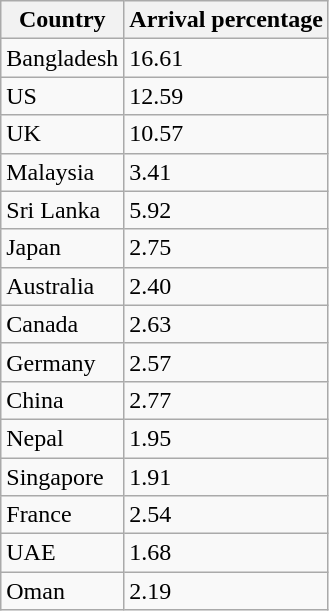<table class="wikitable sortable">
<tr>
<th>Country</th>
<th>Arrival percentage</th>
</tr>
<tr>
<td>Bangladesh</td>
<td>16.61</td>
</tr>
<tr>
<td>US</td>
<td>12.59</td>
</tr>
<tr>
<td>UK</td>
<td>10.57</td>
</tr>
<tr>
<td>Malaysia</td>
<td>3.41</td>
</tr>
<tr>
<td>Sri Lanka</td>
<td>5.92</td>
</tr>
<tr>
<td>Japan</td>
<td>2.75</td>
</tr>
<tr>
<td>Australia</td>
<td>2.40</td>
</tr>
<tr>
<td>Canada</td>
<td>2.63</td>
</tr>
<tr>
<td>Germany</td>
<td>2.57</td>
</tr>
<tr>
<td>China</td>
<td>2.77</td>
</tr>
<tr>
<td>Nepal</td>
<td>1.95</td>
</tr>
<tr>
<td>Singapore</td>
<td>1.91</td>
</tr>
<tr>
<td>France</td>
<td>2.54</td>
</tr>
<tr>
<td>UAE</td>
<td>1.68</td>
</tr>
<tr>
<td>Oman</td>
<td>2.19</td>
</tr>
</table>
